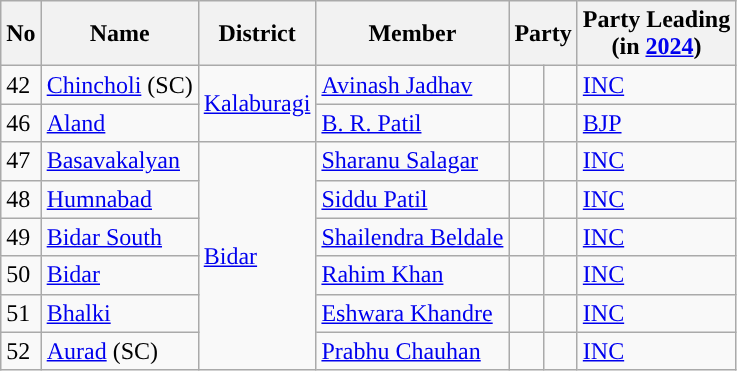<table class="wikitable">
<tr>
<th>No</th>
<th>Name</th>
<th>District</th>
<th>Member</th>
<th colspan="2">Party</th>
<th colspan="2">Party Leading<br>(in <a href='#'>2024</a>)</th>
</tr>
<tr>
<td>42</td>
<td><a href='#'>Chincholi</a> (SC)</td>
<td rowspan="2"><a href='#'>Kalaburagi</a></td>
<td><a href='#'>Avinash Jadhav</a></td>
<td></td>
<td style="background-color: "></td>
<td><a href='#'>INC</a></td>
</tr>
<tr>
<td>46</td>
<td><a href='#'>Aland</a></td>
<td><a href='#'>B. R. Patil</a></td>
<td></td>
<td style="background-color: "></td>
<td><a href='#'>BJP</a></td>
</tr>
<tr>
<td>47</td>
<td><a href='#'>Basavakalyan</a></td>
<td rowspan="6"><a href='#'>Bidar</a></td>
<td><a href='#'>Sharanu Salagar</a></td>
<td></td>
<td style="background-color: "></td>
<td><a href='#'>INC</a></td>
</tr>
<tr>
<td>48</td>
<td><a href='#'>Humnabad</a></td>
<td><a href='#'>Siddu Patil</a></td>
<td></td>
<td style="background-color: "></td>
<td><a href='#'>INC</a></td>
</tr>
<tr>
<td>49</td>
<td><a href='#'>Bidar South</a></td>
<td><a href='#'>Shailendra Beldale</a></td>
<td></td>
<td style="background-color: "></td>
<td><a href='#'>INC</a></td>
</tr>
<tr>
<td>50</td>
<td><a href='#'>Bidar</a></td>
<td><a href='#'>Rahim Khan</a></td>
<td></td>
<td style="background-color: "></td>
<td><a href='#'>INC</a></td>
</tr>
<tr>
<td>51</td>
<td><a href='#'>Bhalki</a></td>
<td><a href='#'>Eshwara Khandre</a></td>
<td></td>
<td style="background-color: "></td>
<td><a href='#'>INC</a></td>
</tr>
<tr>
<td>52</td>
<td><a href='#'>Aurad</a> (SC)</td>
<td><a href='#'>Prabhu Chauhan</a></td>
<td></td>
<td style="background-color: "></td>
<td><a href='#'>INC</a></td>
</tr>
</table>
